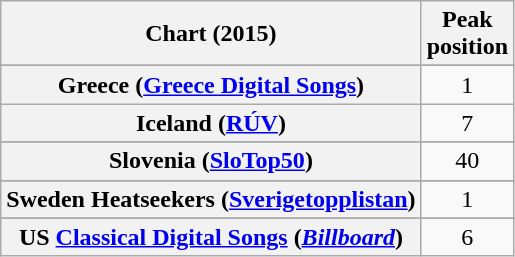<table class="wikitable sortable plainrowheaders" style="text-align:center">
<tr>
<th>Chart (2015)</th>
<th>Peak<br>position</th>
</tr>
<tr>
</tr>
<tr>
</tr>
<tr>
</tr>
<tr>
</tr>
<tr>
</tr>
<tr>
</tr>
<tr>
<th scope="row">Greece (<a href='#'>Greece Digital Songs</a>)</th>
<td>1</td>
</tr>
<tr>
<th scope="row">Iceland (<a href='#'>RÚV</a>)</th>
<td>7</td>
</tr>
<tr>
</tr>
<tr>
<th scope="row">Slovenia (<a href='#'>SloTop50</a>)</th>
<td align=center>40</td>
</tr>
<tr>
</tr>
<tr>
<th scope="row">Sweden Heatseekers (<a href='#'>Sverigetopplistan</a>)</th>
<td>1</td>
</tr>
<tr>
</tr>
<tr>
<th scope="row">US <a href='#'>Classical Digital Songs</a> (<em><a href='#'>Billboard</a></em>)</th>
<td>6</td>
</tr>
</table>
